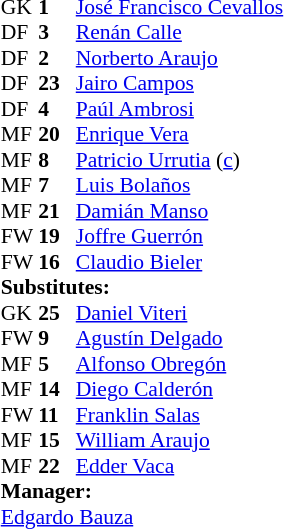<table style="font-size:90%; margin:0.2em auto;" cellspacing="0" cellpadding="0">
<tr>
<th width="25"></th>
<th width="25"></th>
</tr>
<tr>
<td>GK</td>
<td><strong>1</strong></td>
<td> <a href='#'>José Francisco Cevallos</a></td>
</tr>
<tr>
<td>DF</td>
<td><strong>3</strong></td>
<td> <a href='#'>Renán Calle</a></td>
</tr>
<tr>
<td>DF</td>
<td><strong>2</strong></td>
<td> <a href='#'>Norberto Araujo</a></td>
<td></td>
</tr>
<tr>
<td>DF</td>
<td><strong>23</strong></td>
<td> <a href='#'>Jairo Campos</a></td>
</tr>
<tr>
<td>DF</td>
<td><strong>4</strong></td>
<td> <a href='#'>Paúl Ambrosi</a></td>
</tr>
<tr>
<td>MF</td>
<td><strong>20</strong></td>
<td> <a href='#'>Enrique Vera</a></td>
<td></td>
</tr>
<tr>
<td>MF</td>
<td><strong>8</strong></td>
<td> <a href='#'>Patricio Urrutia</a> (<a href='#'>c</a>)</td>
<td></td>
</tr>
<tr>
<td>MF</td>
<td><strong>7</strong></td>
<td> <a href='#'>Luis Bolaños</a></td>
</tr>
<tr>
<td>MF</td>
<td><strong>21</strong></td>
<td> <a href='#'>Damián Manso</a></td>
<td></td>
<td></td>
</tr>
<tr>
<td>FW</td>
<td><strong>19</strong></td>
<td> <a href='#'>Joffre Guerrón</a></td>
</tr>
<tr>
<td>FW</td>
<td><strong>16</strong></td>
<td> <a href='#'>Claudio Bieler</a></td>
<td></td>
<td></td>
</tr>
<tr>
<td colspan=3><strong>Substitutes:</strong></td>
</tr>
<tr>
<td>GK</td>
<td><strong>25</strong></td>
<td> <a href='#'>Daniel Viteri</a></td>
</tr>
<tr>
<td>FW</td>
<td><strong>9</strong></td>
<td> <a href='#'>Agustín Delgado</a></td>
<td></td>
<td></td>
</tr>
<tr>
<td>MF</td>
<td><strong>5</strong></td>
<td> <a href='#'>Alfonso Obregón</a></td>
</tr>
<tr>
<td>MF</td>
<td><strong>14</strong></td>
<td> <a href='#'>Diego Calderón</a></td>
</tr>
<tr>
<td>FW</td>
<td><strong>11</strong></td>
<td> <a href='#'>Franklin Salas</a></td>
</tr>
<tr>
<td>MF</td>
<td><strong>15</strong></td>
<td> <a href='#'>William Araujo</a></td>
<td></td>
<td></td>
</tr>
<tr>
<td>MF</td>
<td><strong>22</strong></td>
<td> <a href='#'>Edder Vaca</a></td>
</tr>
<tr>
<td colspan=3><strong>Manager:</strong></td>
</tr>
<tr>
<td colspan=4> <a href='#'>Edgardo Bauza</a></td>
</tr>
</table>
